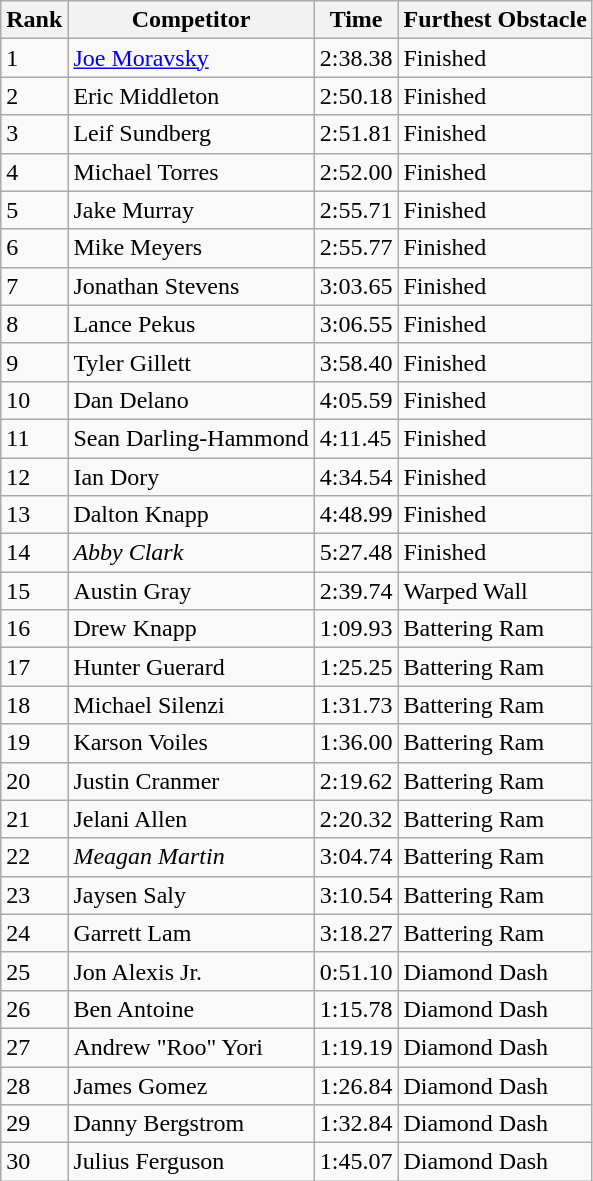<table class="wikitable sortable mw-collapsible">
<tr>
<th>Rank</th>
<th>Competitor</th>
<th>Time</th>
<th>Furthest Obstacle</th>
</tr>
<tr>
<td>1</td>
<td><a href='#'>Joe Moravsky</a></td>
<td>2:38.38</td>
<td>Finished</td>
</tr>
<tr>
<td>2</td>
<td>Eric Middleton</td>
<td>2:50.18</td>
<td>Finished</td>
</tr>
<tr>
<td>3</td>
<td>Leif Sundberg</td>
<td>2:51.81</td>
<td>Finished</td>
</tr>
<tr>
<td>4</td>
<td>Michael Torres</td>
<td>2:52.00</td>
<td>Finished</td>
</tr>
<tr>
<td>5</td>
<td>Jake Murray</td>
<td>2:55.71</td>
<td>Finished</td>
</tr>
<tr>
<td>6</td>
<td>Mike Meyers</td>
<td>2:55.77</td>
<td>Finished</td>
</tr>
<tr>
<td>7</td>
<td>Jonathan Stevens</td>
<td>3:03.65</td>
<td>Finished</td>
</tr>
<tr>
<td>8</td>
<td>Lance Pekus</td>
<td>3:06.55</td>
<td>Finished</td>
</tr>
<tr>
<td>9</td>
<td>Tyler Gillett</td>
<td>3:58.40</td>
<td>Finished</td>
</tr>
<tr>
<td>10</td>
<td>Dan Delano</td>
<td>4:05.59</td>
<td>Finished</td>
</tr>
<tr>
<td>11</td>
<td>Sean Darling-Hammond</td>
<td>4:11.45</td>
<td>Finished</td>
</tr>
<tr>
<td>12</td>
<td>Ian Dory</td>
<td>4:34.54</td>
<td>Finished</td>
</tr>
<tr>
<td>13</td>
<td>Dalton Knapp</td>
<td>4:48.99</td>
<td>Finished</td>
</tr>
<tr>
<td>14</td>
<td><em>Abby Clark</em></td>
<td>5:27.48</td>
<td>Finished</td>
</tr>
<tr>
<td>15</td>
<td>Austin Gray</td>
<td>2:39.74</td>
<td>Warped Wall</td>
</tr>
<tr>
<td>16</td>
<td>Drew Knapp</td>
<td>1:09.93</td>
<td>Battering Ram</td>
</tr>
<tr>
<td>17</td>
<td>Hunter Guerard</td>
<td>1:25.25</td>
<td>Battering Ram</td>
</tr>
<tr>
<td>18</td>
<td>Michael Silenzi</td>
<td>1:31.73</td>
<td>Battering Ram</td>
</tr>
<tr>
<td>19</td>
<td>Karson Voiles</td>
<td>1:36.00</td>
<td>Battering Ram</td>
</tr>
<tr>
<td>20</td>
<td>Justin Cranmer</td>
<td>2:19.62</td>
<td>Battering Ram</td>
</tr>
<tr>
<td>21</td>
<td>Jelani Allen</td>
<td>2:20.32</td>
<td>Battering Ram</td>
</tr>
<tr>
<td>22</td>
<td><em>Meagan Martin</em></td>
<td>3:04.74</td>
<td>Battering Ram</td>
</tr>
<tr>
<td>23</td>
<td>Jaysen Saly</td>
<td>3:10.54</td>
<td>Battering Ram</td>
</tr>
<tr>
<td>24</td>
<td>Garrett Lam</td>
<td>3:18.27</td>
<td>Battering Ram</td>
</tr>
<tr>
<td>25</td>
<td>Jon Alexis Jr.</td>
<td>0:51.10</td>
<td>Diamond Dash</td>
</tr>
<tr>
<td>26</td>
<td>Ben Antoine</td>
<td>1:15.78</td>
<td>Diamond Dash</td>
</tr>
<tr>
<td>27</td>
<td>Andrew "Roo" Yori</td>
<td>1:19.19</td>
<td>Diamond Dash</td>
</tr>
<tr>
<td>28</td>
<td>James Gomez</td>
<td>1:26.84</td>
<td>Diamond Dash</td>
</tr>
<tr>
<td>29</td>
<td>Danny Bergstrom</td>
<td>1:32.84</td>
<td>Diamond Dash</td>
</tr>
<tr>
<td>30</td>
<td>Julius Ferguson</td>
<td>1:45.07</td>
<td>Diamond Dash</td>
</tr>
</table>
